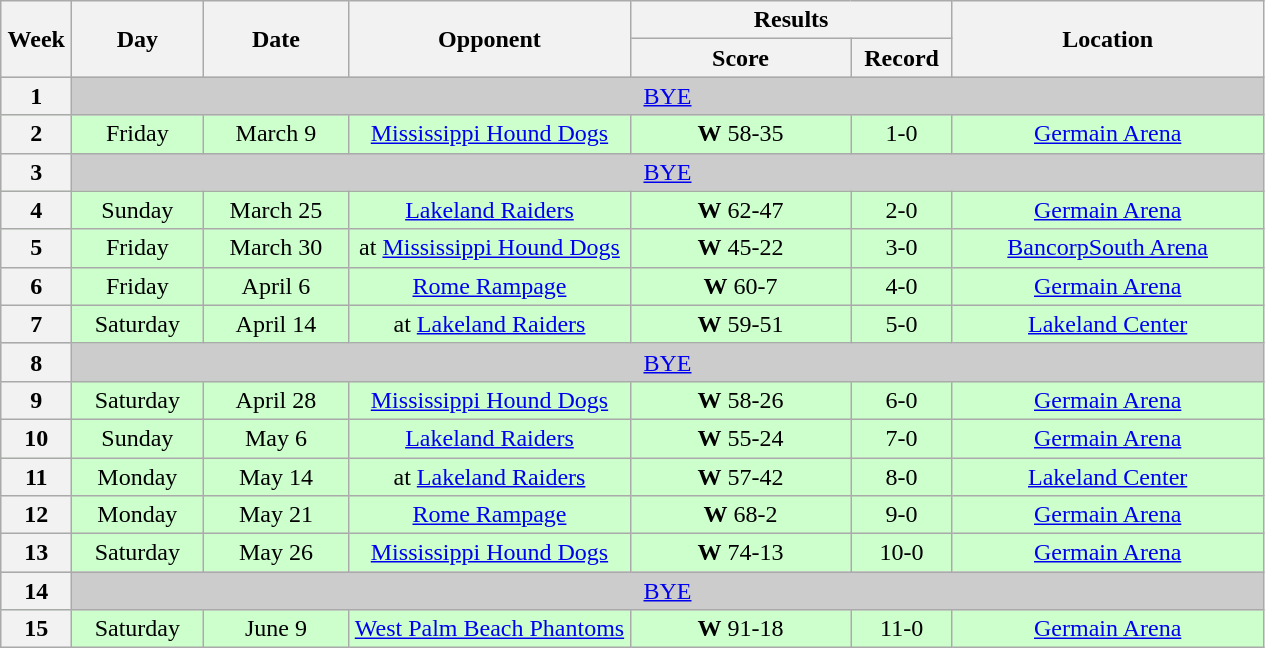<table class="wikitable">
<tr>
<th rowspan="2" width="40">Week</th>
<th rowspan="2" width="80">Day</th>
<th rowspan="2" width="90">Date</th>
<th rowspan="2" width="180">Opponent</th>
<th colspan="2" width="200">Results</th>
<th rowspan="2" width="200">Location</th>
</tr>
<tr>
<th width="140">Score</th>
<th width="60">Record</th>
</tr>
<tr align="center" bgcolor="#CCCCCC">
<th>1</th>
<td colSpan=6><a href='#'>BYE</a></td>
</tr>
<tr align="center" bgcolor="#CCFFCC">
<th>2</th>
<td>Friday</td>
<td>March 9</td>
<td><a href='#'>Mississippi Hound Dogs</a></td>
<td><strong>W</strong> 58-35</td>
<td>1-0</td>
<td><a href='#'>Germain Arena</a></td>
</tr>
<tr align="center" bgcolor="#CCCCCC">
<th>3</th>
<td colSpan=6><a href='#'>BYE</a></td>
</tr>
<tr align="center" bgcolor="#CCFFCC">
<th>4</th>
<td>Sunday</td>
<td>March 25</td>
<td><a href='#'>Lakeland Raiders</a></td>
<td><strong>W</strong> 62-47</td>
<td>2-0</td>
<td><a href='#'>Germain Arena</a></td>
</tr>
<tr align="center" bgcolor="#CCFFCC">
<th>5</th>
<td>Friday</td>
<td>March 30</td>
<td>at <a href='#'>Mississippi Hound Dogs</a></td>
<td><strong>W</strong> 45-22</td>
<td>3-0</td>
<td><a href='#'>BancorpSouth Arena</a></td>
</tr>
<tr align="center" bgcolor="#CCFFCC">
<th>6</th>
<td>Friday</td>
<td>April 6</td>
<td><a href='#'>Rome Rampage</a></td>
<td><strong>W</strong> 60-7</td>
<td>4-0</td>
<td><a href='#'>Germain Arena</a></td>
</tr>
<tr align="center" bgcolor="#CCFFCC">
<th>7</th>
<td>Saturday</td>
<td>April 14</td>
<td>at <a href='#'>Lakeland Raiders</a></td>
<td><strong>W</strong> 59-51</td>
<td>5-0</td>
<td><a href='#'>Lakeland Center</a></td>
</tr>
<tr align="center" bgcolor="#CCCCCC">
<th>8</th>
<td colSpan=6><a href='#'>BYE</a></td>
</tr>
<tr align="center" bgcolor="#CCFFCC">
<th>9</th>
<td>Saturday</td>
<td>April 28</td>
<td><a href='#'>Mississippi Hound Dogs</a></td>
<td><strong>W</strong> 58-26</td>
<td>6-0</td>
<td><a href='#'>Germain Arena</a></td>
</tr>
<tr align="center" bgcolor="#CCFFCC">
<th>10</th>
<td>Sunday</td>
<td>May 6</td>
<td><a href='#'>Lakeland Raiders</a></td>
<td><strong>W</strong> 55-24</td>
<td>7-0</td>
<td><a href='#'>Germain Arena</a></td>
</tr>
<tr align="center" bgcolor="#CCFFCC">
<th>11</th>
<td>Monday</td>
<td>May 14</td>
<td>at <a href='#'>Lakeland Raiders</a></td>
<td><strong>W</strong> 57-42</td>
<td>8-0</td>
<td><a href='#'>Lakeland Center</a></td>
</tr>
<tr align="center" bgcolor="#CCFFCC">
<th>12</th>
<td>Monday</td>
<td>May 21</td>
<td><a href='#'>Rome Rampage</a></td>
<td><strong>W</strong> 68-2</td>
<td>9-0</td>
<td><a href='#'>Germain Arena</a></td>
</tr>
<tr align="center" bgcolor="#CCFFCC">
<th>13</th>
<td>Saturday</td>
<td>May 26</td>
<td><a href='#'>Mississippi Hound Dogs</a></td>
<td><strong>W</strong> 74-13</td>
<td>10-0</td>
<td><a href='#'>Germain Arena</a></td>
</tr>
<tr align="center" bgcolor="#CCCCCC">
<th>14</th>
<td colSpan=6><a href='#'>BYE</a></td>
</tr>
<tr align="center" bgcolor="#CCFFCC">
<th>15</th>
<td>Saturday</td>
<td>June 9</td>
<td><a href='#'>West Palm Beach Phantoms</a></td>
<td><strong>W</strong> 91-18</td>
<td>11-0</td>
<td><a href='#'>Germain Arena</a></td>
</tr>
</table>
